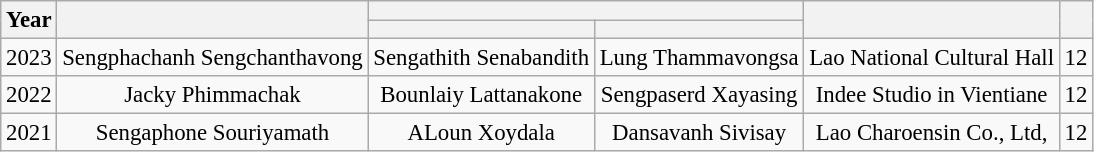<table class="wikitable sortable" style="font-size: 95%; text-align:center">
<tr>
<th rowspan="2">Year</th>
<th rowspan="2"></th>
<th colspan="2"></th>
<th rowspan="2"></th>
<th rowspan="2"></th>
</tr>
<tr>
<th></th>
<th></th>
</tr>
<tr>
<td>2023</td>
<td>Sengphachanh Sengchanthavong</td>
<td>Sengathith Senabandith</td>
<td>Lung Thammavongsa</td>
<td>Lao National Cultural Hall</td>
<td>12</td>
</tr>
<tr>
<td>2022</td>
<td>Jacky Phimmachak</td>
<td>Bounlaiy Lattanakone</td>
<td>Sengpaserd Xayasing</td>
<td>Indee Studio in Vientiane</td>
<td>12</td>
</tr>
<tr>
<td>2021</td>
<td>Sengaphone Souriyamath</td>
<td>ALoun Xoydala</td>
<td>Dansavanh Sivisay</td>
<td>Lao Charoensin Co., Ltd,</td>
<td>12</td>
</tr>
</table>
